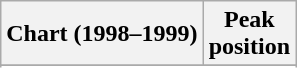<table class="wikitable sortable plainrowheaders" style="text-align:center;">
<tr>
<th scope="col">Chart (1998–1999)</th>
<th scope="col">Peak<br>position</th>
</tr>
<tr>
</tr>
<tr>
</tr>
<tr>
</tr>
</table>
